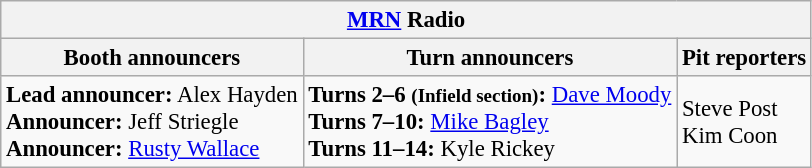<table class="wikitable" style="font-size: 95%;">
<tr>
<th colspan="3"><a href='#'>MRN</a> Radio</th>
</tr>
<tr>
<th>Booth announcers</th>
<th>Turn announcers</th>
<th>Pit reporters</th>
</tr>
<tr>
<td><strong>Lead announcer:</strong> Alex Hayden<br><strong>Announcer:</strong> Jeff Striegle<br><strong>Announcer:</strong> <a href='#'>Rusty Wallace</a></td>
<td><strong>Turns 2–6 <small>(Infield section)</small>:</strong> <a href='#'>Dave Moody</a><br><strong>Turns 7–10:</strong> <a href='#'>Mike Bagley</a><br><strong>Turns 11–14:</strong> Kyle Rickey</td>
<td>Steve Post<br>Kim Coon</td>
</tr>
</table>
